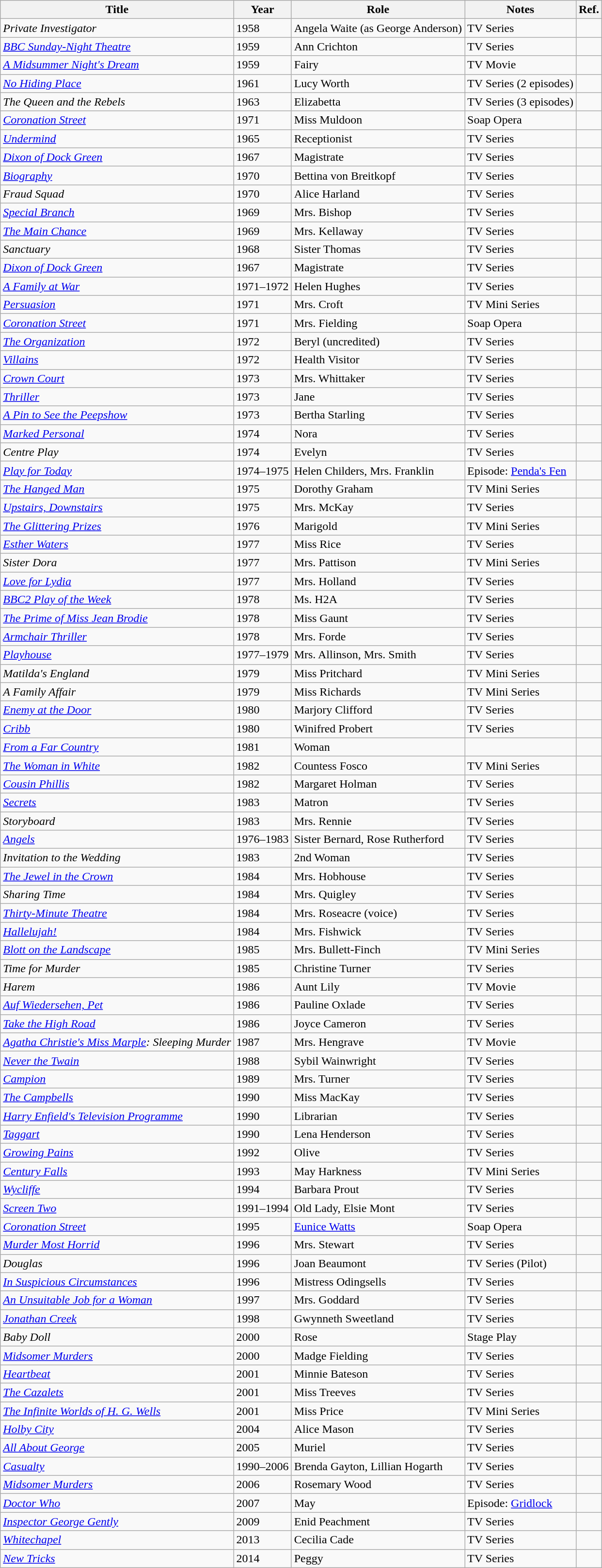<table class="wikitable sortable">
<tr>
<th>Title</th>
<th>Year</th>
<th>Role</th>
<th>Notes</th>
<th>Ref.</th>
</tr>
<tr>
<td><em>Private Investigator</em></td>
<td>1958</td>
<td>Angela Waite (as George Anderson)</td>
<td>TV Series</td>
<td></td>
</tr>
<tr>
<td><em><a href='#'>BBC Sunday-Night Theatre</a></em></td>
<td>1959</td>
<td>Ann Crichton</td>
<td>TV Series</td>
<td></td>
</tr>
<tr>
<td><em><a href='#'>A Midsummer Night's Dream</a></em></td>
<td>1959</td>
<td>Fairy</td>
<td>TV Movie</td>
<td></td>
</tr>
<tr>
<td><em><a href='#'>No Hiding Place</a></em></td>
<td>1961</td>
<td>Lucy Worth</td>
<td>TV Series (2 episodes)</td>
<td></td>
</tr>
<tr>
<td><em>The Queen and the Rebels</em></td>
<td>1963</td>
<td>Elizabetta</td>
<td>TV Series (3 episodes)</td>
<td></td>
</tr>
<tr>
<td><em><a href='#'>Coronation Street</a></em></td>
<td>1971</td>
<td>Miss Muldoon</td>
<td>Soap Opera</td>
<td></td>
</tr>
<tr>
<td><a href='#'><em>Undermind</em></a></td>
<td>1965</td>
<td>Receptionist</td>
<td>TV Series</td>
<td></td>
</tr>
<tr>
<td><em><a href='#'>Dixon of Dock Green</a></em></td>
<td>1967</td>
<td>Magistrate</td>
<td>TV Series</td>
<td></td>
</tr>
<tr>
<td><a href='#'><em>Biography</em></a></td>
<td>1970</td>
<td>Bettina von Breitkopf</td>
<td>TV Series</td>
<td></td>
</tr>
<tr>
<td><em>Fraud Squad</em></td>
<td>1970</td>
<td>Alice Harland</td>
<td>TV Series</td>
<td></td>
</tr>
<tr>
<td><a href='#'><em>Special Branch</em></a></td>
<td>1969</td>
<td>Mrs. Bishop</td>
<td>TV Series</td>
<td></td>
</tr>
<tr>
<td><em><a href='#'>The Main Chance</a></em></td>
<td>1969</td>
<td>Mrs. Kellaway</td>
<td>TV Series</td>
<td></td>
</tr>
<tr>
<td><em>Sanctuary</em></td>
<td>1968</td>
<td>Sister Thomas</td>
<td>TV Series</td>
<td></td>
</tr>
<tr>
<td><em><a href='#'>Dixon of Dock Green</a></em></td>
<td>1967</td>
<td>Magistrate</td>
<td>TV Series</td>
<td></td>
</tr>
<tr>
<td><em><a href='#'>A Family at War</a></em></td>
<td>1971–1972</td>
<td>Helen Hughes</td>
<td>TV Series</td>
<td></td>
</tr>
<tr>
<td><a href='#'><em>Persuasion</em></a></td>
<td>1971</td>
<td>Mrs. Croft</td>
<td>TV Mini Series</td>
<td></td>
</tr>
<tr>
<td><em><a href='#'>Coronation Street</a></em></td>
<td>1971</td>
<td>Mrs. Fielding</td>
<td>Soap Opera</td>
<td></td>
</tr>
<tr>
<td><a href='#'><em>The Organization</em></a></td>
<td>1972</td>
<td>Beryl (uncredited)</td>
<td>TV Series</td>
<td></td>
</tr>
<tr>
<td><a href='#'><em>Villains</em></a></td>
<td>1972</td>
<td>Health Visitor</td>
<td>TV Series</td>
<td></td>
</tr>
<tr>
<td><a href='#'><em>Crown Court</em></a></td>
<td>1973</td>
<td>Mrs. Whittaker</td>
<td>TV Series</td>
<td></td>
</tr>
<tr>
<td><a href='#'><em>Thriller</em></a></td>
<td>1973</td>
<td>Jane</td>
<td>TV Series</td>
<td></td>
</tr>
<tr>
<td><em><a href='#'>A Pin to See the Peepshow</a></em></td>
<td>1973</td>
<td>Bertha Starling</td>
<td>TV Series</td>
<td></td>
</tr>
<tr>
<td><em><a href='#'>Marked Personal</a></em></td>
<td>1974</td>
<td>Nora</td>
<td>TV Series</td>
<td></td>
</tr>
<tr>
<td><em>Centre Play</em></td>
<td>1974</td>
<td>Evelyn</td>
<td>TV Series</td>
<td></td>
</tr>
<tr>
<td><em><a href='#'>Play for Today</a></em></td>
<td>1974–1975</td>
<td>Helen Childers, Mrs. Franklin</td>
<td>Episode: <a href='#'>Penda's Fen</a></td>
<td></td>
</tr>
<tr>
<td><a href='#'><em>The Hanged Man</em></a></td>
<td>1975</td>
<td>Dorothy Graham</td>
<td>TV Mini Series</td>
<td></td>
</tr>
<tr>
<td><a href='#'><em>Upstairs, Downstairs</em></a></td>
<td>1975</td>
<td>Mrs. McKay</td>
<td>TV Series</td>
<td></td>
</tr>
<tr>
<td><em><a href='#'>The Glittering Prizes</a></em></td>
<td>1976</td>
<td>Marigold</td>
<td>TV Mini Series</td>
<td></td>
</tr>
<tr>
<td><a href='#'><em>Esther Waters</em></a></td>
<td>1977</td>
<td>Miss Rice</td>
<td>TV Series</td>
<td></td>
</tr>
<tr>
<td><em>Sister Dora</em></td>
<td>1977</td>
<td>Mrs. Pattison</td>
<td>TV Mini Series</td>
<td></td>
</tr>
<tr>
<td><a href='#'><em>Love for Lydia</em></a></td>
<td>1977</td>
<td>Mrs. Holland</td>
<td>TV Series</td>
<td></td>
</tr>
<tr>
<td><a href='#'><em>BBC2 Play of the Week</em></a></td>
<td>1978</td>
<td>Ms. H2A</td>
<td>TV Series</td>
<td></td>
</tr>
<tr>
<td><a href='#'><em>The Prime of Miss Jean Brodie</em></a></td>
<td>1978</td>
<td>Miss Gaunt</td>
<td>TV Series</td>
<td></td>
</tr>
<tr>
<td><em><a href='#'>Armchair Thriller</a></em></td>
<td>1978</td>
<td>Mrs. Forde</td>
<td>TV Series</td>
<td></td>
</tr>
<tr>
<td><a href='#'><em>Playhouse</em></a></td>
<td>1977–1979</td>
<td>Mrs. Allinson, Mrs. Smith</td>
<td>TV Series</td>
<td></td>
</tr>
<tr>
<td><em>Matilda's England</em></td>
<td>1979</td>
<td>Miss Pritchard</td>
<td>TV Mini Series</td>
<td></td>
</tr>
<tr>
<td><em>A Family Affair</em></td>
<td>1979</td>
<td>Miss Richards</td>
<td>TV Mini Series</td>
<td></td>
</tr>
<tr>
<td><em><a href='#'>Enemy at the Door</a></em></td>
<td>1980</td>
<td>Marjory Clifford</td>
<td>TV Series</td>
<td></td>
</tr>
<tr>
<td><em><a href='#'>Cribb</a></em></td>
<td>1980</td>
<td>Winifred Probert</td>
<td>TV Series</td>
<td></td>
</tr>
<tr>
<td><em><a href='#'>From a Far Country</a></em></td>
<td>1981</td>
<td>Woman</td>
<td></td>
<td></td>
</tr>
<tr>
<td><a href='#'><em>The Woman in White</em></a></td>
<td>1982</td>
<td>Countess Fosco</td>
<td>TV Mini Series</td>
<td></td>
</tr>
<tr>
<td><a href='#'><em>Cousin Phillis</em></a></td>
<td>1982</td>
<td>Margaret Holman</td>
<td>TV Series</td>
<td></td>
</tr>
<tr>
<td><a href='#'><em>Secrets</em></a></td>
<td>1983</td>
<td>Matron</td>
<td>TV Series</td>
<td></td>
</tr>
<tr>
<td><em>Storyboard</em></td>
<td>1983</td>
<td>Mrs. Rennie</td>
<td>TV Series</td>
<td></td>
</tr>
<tr>
<td><a href='#'><em>Angels</em></a></td>
<td>1976–1983</td>
<td>Sister Bernard, Rose Rutherford</td>
<td>TV Series</td>
<td></td>
</tr>
<tr>
<td><em>Invitation to the Wedding</em></td>
<td>1983</td>
<td>2nd Woman</td>
<td>TV Series</td>
<td></td>
</tr>
<tr>
<td><a href='#'><em>The Jewel in the Crown</em></a></td>
<td>1984</td>
<td>Mrs. Hobhouse</td>
<td>TV Series</td>
<td></td>
</tr>
<tr>
<td><em>Sharing Time</em></td>
<td>1984</td>
<td>Mrs. Quigley</td>
<td>TV Series</td>
<td></td>
</tr>
<tr>
<td><em><a href='#'>Thirty-Minute Theatre</a></em></td>
<td>1984</td>
<td>Mrs. Roseacre (voice)</td>
<td>TV Series</td>
<td></td>
</tr>
<tr>
<td><a href='#'><em>Hallelujah!</em></a></td>
<td>1984</td>
<td>Mrs. Fishwick</td>
<td>TV Series</td>
<td></td>
</tr>
<tr>
<td><a href='#'><em>Blott on the Landscape</em></a></td>
<td>1985</td>
<td>Mrs. Bullett-Finch</td>
<td>TV Mini Series</td>
<td></td>
</tr>
<tr>
<td><em>Time for Murder</em></td>
<td>1985</td>
<td>Christine Turner</td>
<td>TV Series</td>
<td></td>
</tr>
<tr>
<td><em>Harem</em></td>
<td>1986</td>
<td>Aunt Lily</td>
<td>TV Movie</td>
<td></td>
</tr>
<tr>
<td><em><a href='#'>Auf Wiedersehen, Pet</a></em></td>
<td>1986</td>
<td>Pauline Oxlade</td>
<td>TV Series</td>
<td></td>
</tr>
<tr>
<td><em><a href='#'>Take the High Road</a></em></td>
<td>1986</td>
<td>Joyce Cameron</td>
<td>TV Series</td>
<td></td>
</tr>
<tr>
<td><em><a href='#'>Agatha Christie's Miss Marple</a>: Sleeping Murder</em></td>
<td>1987</td>
<td>Mrs. Hengrave</td>
<td>TV Movie</td>
<td></td>
</tr>
<tr>
<td><em><a href='#'>Never the Twain</a></em></td>
<td>1988</td>
<td>Sybil Wainwright</td>
<td>TV Series</td>
<td></td>
</tr>
<tr>
<td><a href='#'><em>Campion</em></a></td>
<td>1989</td>
<td>Mrs. Turner</td>
<td>TV Series</td>
<td></td>
</tr>
<tr>
<td><em><a href='#'>The Campbells</a></em></td>
<td>1990</td>
<td>Miss MacKay</td>
<td>TV Series</td>
<td></td>
</tr>
<tr>
<td><em><a href='#'>Harry Enfield's Television Programme</a></em></td>
<td>1990</td>
<td>Librarian</td>
<td>TV Series</td>
<td></td>
</tr>
<tr>
<td><em><a href='#'>Taggart</a></em></td>
<td>1990</td>
<td>Lena Henderson</td>
<td>TV Series</td>
<td></td>
</tr>
<tr>
<td><a href='#'><em>Growing Pains</em></a></td>
<td>1992</td>
<td>Olive</td>
<td>TV Series</td>
<td></td>
</tr>
<tr>
<td><em><a href='#'>Century Falls</a></em></td>
<td>1993</td>
<td>May Harkness</td>
<td>TV Mini Series</td>
<td></td>
</tr>
<tr>
<td><a href='#'><em>Wycliffe</em></a></td>
<td>1994</td>
<td>Barbara Prout</td>
<td>TV Series</td>
<td></td>
</tr>
<tr>
<td><em><a href='#'>Screen Two</a></em></td>
<td>1991–1994</td>
<td>Old Lady, Elsie Mont</td>
<td>TV Series</td>
<td></td>
</tr>
<tr>
<td><em><a href='#'>Coronation Street</a></em></td>
<td>1995</td>
<td><a href='#'>Eunice Watts</a></td>
<td>Soap Opera</td>
<td></td>
</tr>
<tr>
<td><em><a href='#'>Murder Most Horrid</a></em></td>
<td>1996</td>
<td>Mrs. Stewart</td>
<td>TV Series</td>
<td></td>
</tr>
<tr>
<td><em>Douglas</em></td>
<td>1996</td>
<td>Joan Beaumont</td>
<td>TV Series (Pilot)</td>
<td></td>
</tr>
<tr>
<td><em><a href='#'>In Suspicious Circumstances</a></em></td>
<td>1996</td>
<td>Mistress Odingsells</td>
<td>TV Series</td>
<td></td>
</tr>
<tr>
<td><a href='#'><em>An Unsuitable Job for a Woman</em></a></td>
<td>1997</td>
<td>Mrs. Goddard</td>
<td>TV Series</td>
<td></td>
</tr>
<tr>
<td><em><a href='#'>Jonathan Creek</a></em></td>
<td>1998</td>
<td>Gwynneth Sweetland</td>
<td>TV Series</td>
<td></td>
</tr>
<tr>
<td><em>Baby Doll</em></td>
<td>2000</td>
<td>Rose</td>
<td>Stage Play</td>
<td></td>
</tr>
<tr>
<td><em><a href='#'>Midsomer Murders</a></em></td>
<td>2000</td>
<td>Madge Fielding</td>
<td>TV Series</td>
<td></td>
</tr>
<tr>
<td><a href='#'><em>Heartbeat</em></a></td>
<td>2001</td>
<td>Minnie Bateson</td>
<td>TV Series</td>
<td></td>
</tr>
<tr>
<td><em><a href='#'>The Cazalets</a></em></td>
<td>2001</td>
<td>Miss Treeves</td>
<td>TV Series</td>
<td></td>
</tr>
<tr>
<td><em><a href='#'>The Infinite Worlds of H. G. Wells</a></em></td>
<td>2001</td>
<td>Miss Price</td>
<td>TV Mini Series</td>
<td></td>
</tr>
<tr>
<td><em><a href='#'>Holby City</a></em></td>
<td>2004</td>
<td>Alice Mason</td>
<td>TV Series</td>
<td></td>
</tr>
<tr>
<td><em><a href='#'>All About George</a></em></td>
<td>2005</td>
<td>Muriel</td>
<td>TV Series</td>
<td></td>
</tr>
<tr>
<td><a href='#'><em>Casualty</em></a></td>
<td>1990–2006</td>
<td>Brenda Gayton, Lillian Hogarth</td>
<td>TV Series</td>
<td></td>
</tr>
<tr>
<td><em><a href='#'>Midsomer Murders</a></em></td>
<td>2006</td>
<td>Rosemary Wood</td>
<td>TV Series</td>
<td></td>
</tr>
<tr>
<td><em><a href='#'>Doctor Who</a></em></td>
<td>2007</td>
<td>May</td>
<td>Episode: <a href='#'>Gridlock</a></td>
<td></td>
</tr>
<tr>
<td><em><a href='#'>Inspector George Gently</a></em></td>
<td>2009</td>
<td>Enid Peachment</td>
<td>TV Series</td>
<td></td>
</tr>
<tr>
<td><a href='#'><em>Whitechapel</em></a></td>
<td>2013</td>
<td>Cecilia Cade</td>
<td>TV Series</td>
<td></td>
</tr>
<tr>
<td><em><a href='#'>New Tricks</a></em></td>
<td>2014</td>
<td>Peggy</td>
<td>TV Series</td>
<td></td>
</tr>
</table>
